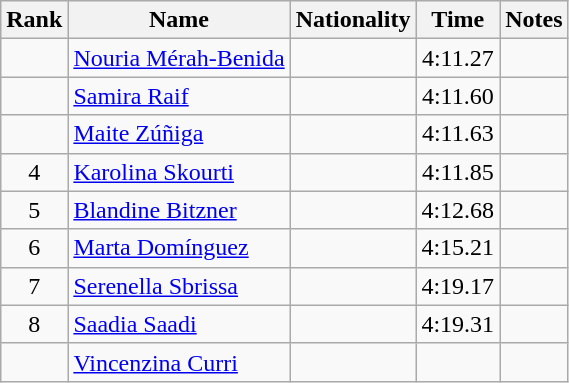<table class="wikitable sortable" style="text-align:center">
<tr>
<th>Rank</th>
<th>Name</th>
<th>Nationality</th>
<th>Time</th>
<th>Notes</th>
</tr>
<tr>
<td></td>
<td align=left><a href='#'>Nouria Mérah-Benida</a></td>
<td align=left></td>
<td>4:11.27</td>
<td></td>
</tr>
<tr>
<td></td>
<td align=left><a href='#'>Samira Raif</a></td>
<td align=left></td>
<td>4:11.60</td>
<td></td>
</tr>
<tr>
<td></td>
<td align=left><a href='#'>Maite Zúñiga</a></td>
<td align=left></td>
<td>4:11.63</td>
<td></td>
</tr>
<tr>
<td>4</td>
<td align=left><a href='#'>Karolina Skourti</a></td>
<td align=left></td>
<td>4:11.85</td>
<td></td>
</tr>
<tr>
<td>5</td>
<td align=left><a href='#'>Blandine Bitzner</a></td>
<td align=left></td>
<td>4:12.68</td>
<td></td>
</tr>
<tr>
<td>6</td>
<td align=left><a href='#'>Marta Domínguez</a></td>
<td align=left></td>
<td>4:15.21</td>
<td></td>
</tr>
<tr>
<td>7</td>
<td align=left><a href='#'>Serenella Sbrissa</a></td>
<td align=left></td>
<td>4:19.17</td>
<td></td>
</tr>
<tr>
<td>8</td>
<td align=left><a href='#'>Saadia Saadi</a></td>
<td align=left></td>
<td>4:19.31</td>
<td></td>
</tr>
<tr>
<td></td>
<td align=left><a href='#'>Vincenzina Curri</a></td>
<td align=left></td>
<td></td>
<td></td>
</tr>
</table>
